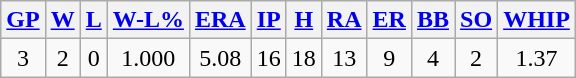<table class="wikitable">
<tr>
<th><a href='#'>GP</a></th>
<th><a href='#'>W</a></th>
<th><a href='#'>L</a></th>
<th><a href='#'>W-L%</a></th>
<th><a href='#'>ERA</a></th>
<th><a href='#'>IP</a></th>
<th><a href='#'>H</a></th>
<th><a href='#'>RA</a></th>
<th><a href='#'>ER</a></th>
<th><a href='#'>BB</a></th>
<th><a href='#'>SO</a></th>
<th><a href='#'>WHIP</a></th>
</tr>
<tr align=center>
<td>3</td>
<td>2</td>
<td>0</td>
<td>1.000</td>
<td>5.08</td>
<td>16</td>
<td>18</td>
<td>13</td>
<td>9</td>
<td>4</td>
<td>2</td>
<td>1.37</td>
</tr>
</table>
